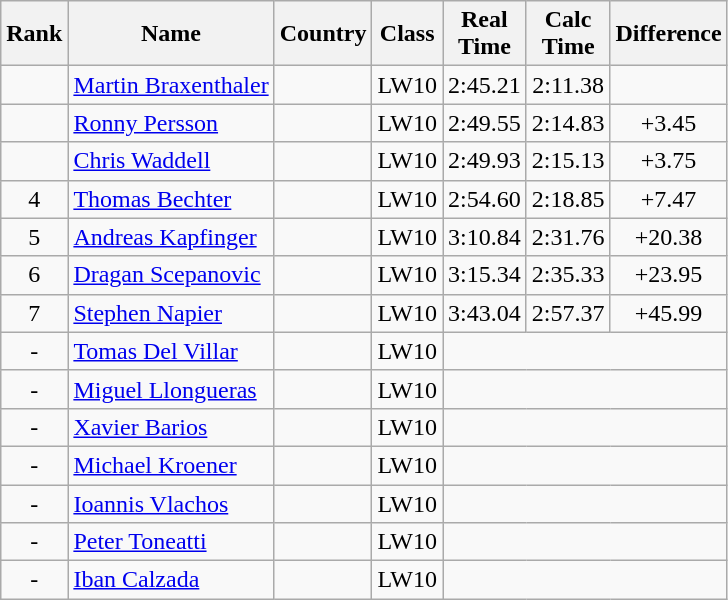<table class="wikitable sortable" style="text-align:center">
<tr>
<th>Rank</th>
<th>Name</th>
<th>Country</th>
<th>Class</th>
<th>Real<br>Time</th>
<th>Calc<br>Time</th>
<th Class="unsortable">Difference</th>
</tr>
<tr>
<td></td>
<td align=left><a href='#'>Martin Braxenthaler</a></td>
<td align=left></td>
<td>LW10</td>
<td>2:45.21</td>
<td>2:11.38</td>
</tr>
<tr>
<td></td>
<td align=left><a href='#'>Ronny Persson</a></td>
<td align=left></td>
<td>LW10</td>
<td>2:49.55</td>
<td>2:14.83</td>
<td>+3.45</td>
</tr>
<tr>
<td></td>
<td align=left><a href='#'>Chris Waddell</a></td>
<td align=left></td>
<td>LW10</td>
<td>2:49.93</td>
<td>2:15.13</td>
<td>+3.75</td>
</tr>
<tr>
<td>4</td>
<td align=left><a href='#'>Thomas Bechter</a></td>
<td align=left></td>
<td>LW10</td>
<td>2:54.60</td>
<td>2:18.85</td>
<td>+7.47</td>
</tr>
<tr>
<td>5</td>
<td align=left><a href='#'>Andreas Kapfinger</a></td>
<td align=left></td>
<td>LW10</td>
<td>3:10.84</td>
<td>2:31.76</td>
<td>+20.38</td>
</tr>
<tr>
<td>6</td>
<td align=left><a href='#'>Dragan Scepanovic</a></td>
<td align=left></td>
<td>LW10</td>
<td>3:15.34</td>
<td>2:35.33</td>
<td>+23.95</td>
</tr>
<tr>
<td>7</td>
<td align=left><a href='#'>Stephen Napier</a></td>
<td align=left></td>
<td>LW10</td>
<td>3:43.04</td>
<td>2:57.37</td>
<td>+45.99</td>
</tr>
<tr>
<td>-</td>
<td align=left><a href='#'>Tomas Del Villar</a></td>
<td align=left></td>
<td>LW10</td>
<td colspan=3></td>
</tr>
<tr>
<td>-</td>
<td align=left><a href='#'>Miguel Llongueras</a></td>
<td align=left></td>
<td>LW10</td>
<td colspan=3></td>
</tr>
<tr>
<td>-</td>
<td align=left><a href='#'>Xavier Barios</a></td>
<td align=left></td>
<td>LW10</td>
<td colspan=3></td>
</tr>
<tr>
<td>-</td>
<td align=left><a href='#'>Michael Kroener</a></td>
<td align=left></td>
<td>LW10</td>
<td colspan=3></td>
</tr>
<tr>
<td>-</td>
<td align=left><a href='#'>Ioannis Vlachos</a></td>
<td align=left></td>
<td>LW10</td>
<td colspan=3></td>
</tr>
<tr>
<td>-</td>
<td align=left><a href='#'>Peter Toneatti</a></td>
<td align=left></td>
<td>LW10</td>
<td colspan=3></td>
</tr>
<tr>
<td>-</td>
<td align=left><a href='#'>Iban Calzada</a></td>
<td align=left></td>
<td>LW10</td>
<td colspan=3></td>
</tr>
</table>
